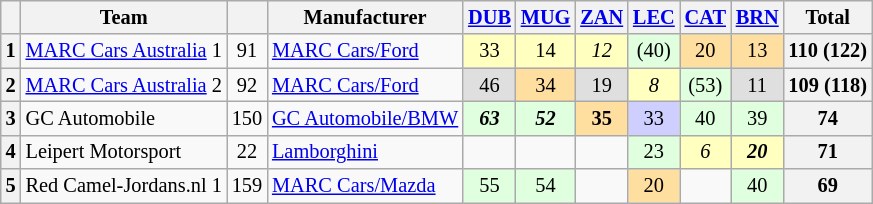<table class="wikitable" style="font-size: 85%; text-align:center;">
<tr>
<th></th>
<th>Team</th>
<th></th>
<th>Manufacturer</th>
<th><a href='#'>DUB</a><br></th>
<th><a href='#'>MUG</a><br></th>
<th><a href='#'>ZAN</a><br></th>
<th><a href='#'>LEC</a><br></th>
<th><a href='#'>CAT</a><br></th>
<th><a href='#'>BRN</a><br></th>
<th>Total</th>
</tr>
<tr>
<th>1</th>
<td align=left> <a href='#'>MARC Cars Australia</a> 1</td>
<td align=center>91</td>
<td align=left><a href='#'>MARC Cars/Ford</a></td>
<td style="background:#FFFFBF;">33</td>
<td style="background:#FFFFBF;">14</td>
<td style="background:#FFFFBF;"><em>12</em></td>
<td style="background:#DFFFDF;">(40)</td>
<td style="background:#FFDF9F;">20</td>
<td style="background:#FFDF9F;">13</td>
<th>110 (122)</th>
</tr>
<tr>
<th>2</th>
<td align=left> <a href='#'>MARC Cars Australia</a> 2</td>
<td align=center>92</td>
<td align=left><a href='#'>MARC Cars/Ford</a></td>
<td style="background:#DFDFDF;">46</td>
<td style="background:#FFDF9F;">34</td>
<td style="background:#DFDFDF;">19</td>
<td style="background:#FFFFBF;"><em>8</em></td>
<td style="background:#DFFFDF;">(53)</td>
<td style="background:#DFDFDF;">11</td>
<th>109 (118)</th>
</tr>
<tr>
<th>3</th>
<td align=left> GC Automobile</td>
<td align=center>150</td>
<td align=left><a href='#'>GC Automobile/BMW</a></td>
<td style="background:#DFFFDF;"><strong><em>63</em></strong></td>
<td style="background:#DFFFDF;"><strong><em>52</em></strong></td>
<td style="background:#FFDF9F;"><strong>35</strong></td>
<td style="background:#CFCFFF;">33</td>
<td style="background:#DFFFDF;">40</td>
<td style="background:#DFFFDF;">39</td>
<th>74</th>
</tr>
<tr>
<th>4</th>
<td align=left> Leipert Motorsport</td>
<td align=center>22</td>
<td align=left><a href='#'>Lamborghini</a></td>
<td></td>
<td></td>
<td></td>
<td style="background:#DFFFDF;">23</td>
<td style="background:#FFFFBF;"><em>6</em></td>
<td style="background:#FFFFBF;"><strong><em>20</em></strong></td>
<th>71</th>
</tr>
<tr>
<th>5</th>
<td align=left> Red Camel-Jordans.nl 1</td>
<td align=center>159</td>
<td align=left><a href='#'>MARC Cars/Mazda</a></td>
<td style="background:#DFFFDF;">55</td>
<td style="background:#DFFFDF;">54</td>
<td></td>
<td style="background:#FFDF9F;">20</td>
<td></td>
<td style="background:#DFFFDF;">40</td>
<th>69</th>
</tr>
</table>
